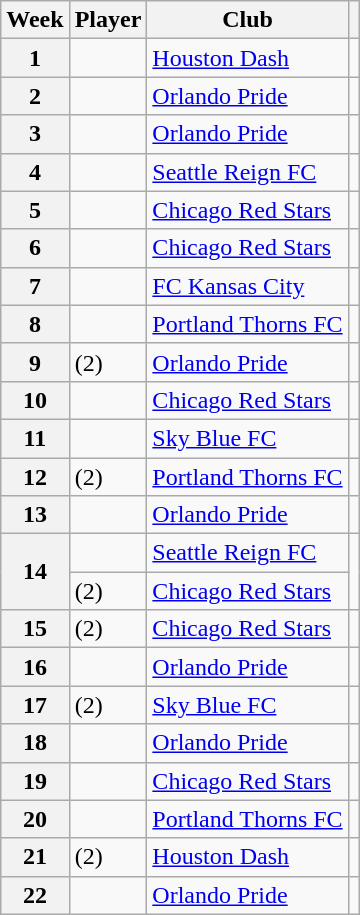<table class="wikitable sortable">
<tr>
<th scope="col">Week</th>
<th scope="col">Player</th>
<th scope="col">Club</th>
<th scope="col"></th>
</tr>
<tr>
<th scope="row">1</th>
<td> </td>
<td><a href='#'>Houston Dash</a></td>
<td></td>
</tr>
<tr>
<th scope="row">2</th>
<td> </td>
<td><a href='#'>Orlando Pride</a></td>
<td></td>
</tr>
<tr>
<th scope="row">3</th>
<td> </td>
<td><a href='#'>Orlando Pride</a></td>
<td></td>
</tr>
<tr>
<th scope="row">4</th>
<td> </td>
<td><a href='#'>Seattle Reign FC</a></td>
<td></td>
</tr>
<tr>
<th scope="row">5</th>
<td> </td>
<td><a href='#'>Chicago Red Stars</a></td>
<td></td>
</tr>
<tr>
<th scope="row">6</th>
<td> </td>
<td><a href='#'>Chicago Red Stars</a></td>
<td></td>
</tr>
<tr>
<th scope="row">7</th>
<td> </td>
<td><a href='#'>FC Kansas City</a></td>
<td></td>
</tr>
<tr>
<th scope="row">8</th>
<td> </td>
<td><a href='#'>Portland Thorns FC</a></td>
<td></td>
</tr>
<tr>
<th scope="row">9</th>
<td>  (2)</td>
<td><a href='#'>Orlando Pride</a></td>
<td></td>
</tr>
<tr>
<th scope="row">10</th>
<td> </td>
<td><a href='#'>Chicago Red Stars</a></td>
<td></td>
</tr>
<tr>
<th scope="row">11</th>
<td> </td>
<td><a href='#'>Sky Blue FC</a></td>
<td></td>
</tr>
<tr>
<th scope="row">12</th>
<td>  (2)</td>
<td><a href='#'>Portland Thorns FC</a></td>
<td></td>
</tr>
<tr>
<th scope="row">13</th>
<td> </td>
<td><a href='#'>Orlando Pride</a></td>
<td></td>
</tr>
<tr>
<th rowspan=2 scope="row">14</th>
<td> </td>
<td><a href='#'>Seattle Reign FC</a></td>
<td rowspan=2></td>
</tr>
<tr>
<td>  (2)</td>
<td><a href='#'>Chicago Red Stars</a></td>
</tr>
<tr>
<th scope="row">15</th>
<td>  (2)</td>
<td><a href='#'>Chicago Red Stars</a></td>
<td></td>
</tr>
<tr>
<th scope="row">16</th>
<td> </td>
<td><a href='#'>Orlando Pride</a></td>
<td></td>
</tr>
<tr>
<th scope="row">17</th>
<td>  (2)</td>
<td><a href='#'>Sky Blue FC</a></td>
<td></td>
</tr>
<tr>
<th scope="row">18</th>
<td> </td>
<td><a href='#'>Orlando Pride</a></td>
<td></td>
</tr>
<tr>
<th scope="row">19</th>
<td> </td>
<td><a href='#'>Chicago Red Stars</a></td>
<td></td>
</tr>
<tr>
<th scope="row">20</th>
<td> </td>
<td><a href='#'>Portland Thorns FC</a></td>
<td></td>
</tr>
<tr>
<th scope="row">21</th>
<td>  (2)</td>
<td><a href='#'>Houston Dash</a></td>
<td></td>
</tr>
<tr>
<th scope="row">22</th>
<td> </td>
<td><a href='#'>Orlando Pride</a></td>
<td></td>
</tr>
</table>
